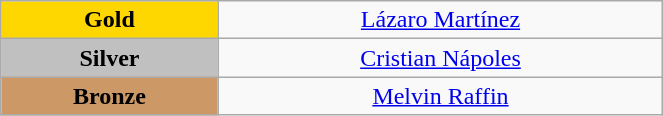<table class="wikitable" style=" text-align:center; " width="35%">
<tr>
<td style="background:gold"><strong>Gold</strong></td>
<td><a href='#'>Lázaro Martínez</a> <br><small></small></td>
</tr>
<tr>
<td style="background:silver"><strong>Silver</strong></td>
<td><a href='#'>Cristian Nápoles</a><br><small> </small></td>
</tr>
<tr>
<td style="background:#cc9966"><strong>Bronze</strong></td>
<td><a href='#'>Melvin Raffin</a> <br><small></small></td>
</tr>
</table>
